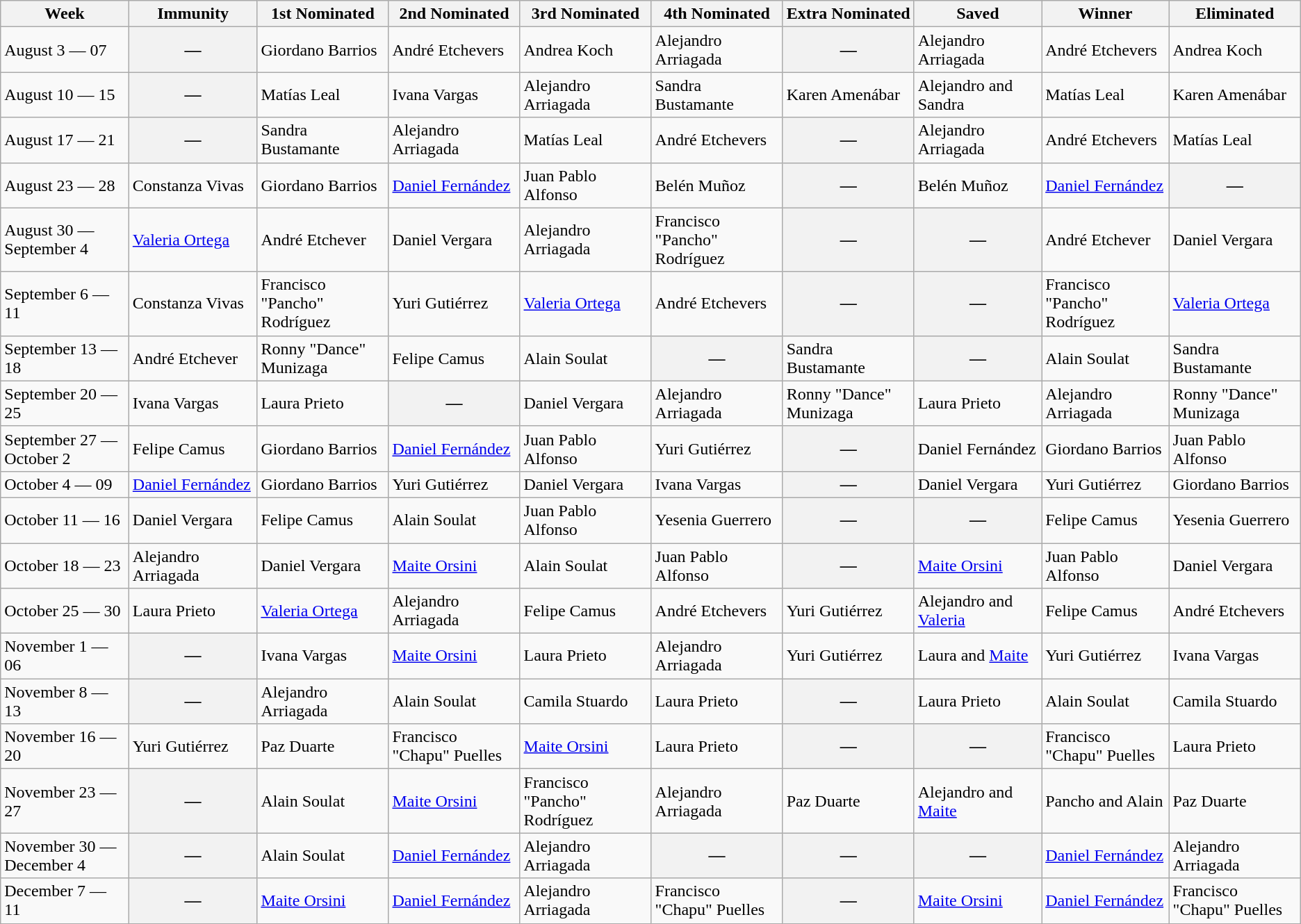<table class="wikitable">
<tr>
<th width="150"><strong>Week</strong></th>
<th width="150"><strong>Immunity</strong></th>
<th width="150"><strong>1st Nominated</strong></th>
<th width="150"><strong>2nd Nominated</strong></th>
<th width="150"><strong>3rd Nominated</strong></th>
<th width="150"><strong>4th Nominated</strong></th>
<th width="150"><strong>Extra Nominated</strong></th>
<th width="150"><strong>Saved</strong></th>
<th width="150"><strong>Winner</strong></th>
<th width="150"><strong>Eliminated</strong></th>
</tr>
<tr>
<td>August 3 — 07</td>
<th>—</th>
<td>Giordano Barrios</td>
<td>André Etchevers</td>
<td>Andrea Koch</td>
<td>Alejandro Arriagada</td>
<th>—</th>
<td>Alejandro Arriagada</td>
<td>André Etchevers</td>
<td>Andrea Koch</td>
</tr>
<tr>
<td>August 10 — 15</td>
<th>—</th>
<td>Matías Leal</td>
<td>Ivana Vargas</td>
<td>Alejandro Arriagada</td>
<td>Sandra Bustamante</td>
<td>Karen Amenábar</td>
<td>Alejandro and Sandra</td>
<td>Matías Leal</td>
<td>Karen Amenábar</td>
</tr>
<tr>
<td>August 17 — 21</td>
<th>—</th>
<td>Sandra Bustamante</td>
<td>Alejandro Arriagada</td>
<td>Matías Leal</td>
<td>André Etchevers</td>
<th>—</th>
<td>Alejandro Arriagada</td>
<td>André Etchevers</td>
<td>Matías Leal</td>
</tr>
<tr>
<td>August 23 — 28</td>
<td>Constanza Vivas</td>
<td>Giordano Barrios</td>
<td><a href='#'>Daniel Fernández</a></td>
<td>Juan Pablo Alfonso</td>
<td>Belén Muñoz</td>
<th>—</th>
<td>Belén Muñoz</td>
<td><a href='#'>Daniel Fernández</a></td>
<th>—</th>
</tr>
<tr>
<td>August 30 — September 4</td>
<td><a href='#'>Valeria Ortega</a></td>
<td>André Etchever</td>
<td>Daniel Vergara</td>
<td>Alejandro Arriagada</td>
<td>Francisco "Pancho" Rodríguez</td>
<th>—</th>
<th>—</th>
<td>André Etchever</td>
<td>Daniel Vergara</td>
</tr>
<tr>
<td>September 6 — 11</td>
<td>Constanza Vivas</td>
<td>Francisco "Pancho" Rodríguez</td>
<td>Yuri Gutiérrez</td>
<td><a href='#'>Valeria Ortega</a></td>
<td>André Etchevers</td>
<th>—</th>
<th>—</th>
<td>Francisco "Pancho" Rodríguez</td>
<td><a href='#'>Valeria Ortega</a></td>
</tr>
<tr>
<td>September 13 — 18</td>
<td>André Etchever</td>
<td>Ronny "Dance" Munizaga</td>
<td>Felipe Camus</td>
<td>Alain Soulat</td>
<th>—</th>
<td>Sandra Bustamante</td>
<th>—</th>
<td>Alain Soulat</td>
<td>Sandra Bustamante</td>
</tr>
<tr>
<td>September 20 — 25</td>
<td>Ivana Vargas</td>
<td>Laura Prieto</td>
<th>—</th>
<td>Daniel Vergara</td>
<td>Alejandro Arriagada</td>
<td>Ronny "Dance" Munizaga</td>
<td>Laura Prieto</td>
<td>Alejandro Arriagada</td>
<td>Ronny "Dance" Munizaga</td>
</tr>
<tr>
<td>September 27 — October 2</td>
<td>Felipe Camus</td>
<td>Giordano Barrios</td>
<td><a href='#'>Daniel Fernández</a></td>
<td>Juan Pablo Alfonso</td>
<td>Yuri Gutiérrez</td>
<th>—</th>
<td>Daniel Fernández</td>
<td>Giordano Barrios</td>
<td>Juan Pablo Alfonso</td>
</tr>
<tr>
<td>October 4 — 09</td>
<td><a href='#'>Daniel Fernández</a></td>
<td>Giordano Barrios</td>
<td>Yuri Gutiérrez</td>
<td>Daniel Vergara</td>
<td>Ivana Vargas</td>
<th>—</th>
<td>Daniel Vergara</td>
<td>Yuri Gutiérrez</td>
<td>Giordano Barrios</td>
</tr>
<tr>
<td>October 11 — 16</td>
<td>Daniel Vergara</td>
<td>Felipe Camus</td>
<td>Alain Soulat</td>
<td>Juan Pablo Alfonso</td>
<td>Yesenia Guerrero</td>
<th>—</th>
<th>—</th>
<td>Felipe Camus</td>
<td>Yesenia Guerrero</td>
</tr>
<tr>
<td>October 18 — 23</td>
<td>Alejandro Arriagada</td>
<td>Daniel Vergara</td>
<td><a href='#'>Maite Orsini</a></td>
<td>Alain Soulat</td>
<td>Juan Pablo Alfonso</td>
<th>—</th>
<td><a href='#'>Maite Orsini</a></td>
<td>Juan Pablo Alfonso</td>
<td>Daniel Vergara</td>
</tr>
<tr>
<td>October 25 — 30</td>
<td>Laura Prieto</td>
<td><a href='#'>Valeria Ortega</a></td>
<td>Alejandro Arriagada</td>
<td>Felipe Camus</td>
<td>André Etchevers</td>
<td>Yuri Gutiérrez</td>
<td>Alejandro and <a href='#'>Valeria</a></td>
<td>Felipe Camus</td>
<td>André Etchevers</td>
</tr>
<tr>
<td>November 1 — 06</td>
<th>—</th>
<td>Ivana Vargas</td>
<td><a href='#'>Maite Orsini</a></td>
<td>Laura Prieto</td>
<td>Alejandro Arriagada</td>
<td>Yuri Gutiérrez</td>
<td>Laura and <a href='#'>Maite</a></td>
<td>Yuri Gutiérrez</td>
<td>Ivana Vargas</td>
</tr>
<tr>
<td>November 8 — 13</td>
<th>—</th>
<td>Alejandro Arriagada</td>
<td>Alain Soulat</td>
<td>Camila Stuardo</td>
<td>Laura Prieto</td>
<th>—</th>
<td>Laura Prieto</td>
<td>Alain Soulat</td>
<td>Camila Stuardo</td>
</tr>
<tr>
<td>November 16 — 20</td>
<td>Yuri Gutiérrez</td>
<td>Paz Duarte</td>
<td>Francisco "Chapu" Puelles</td>
<td><a href='#'>Maite Orsini</a></td>
<td>Laura Prieto</td>
<th>—</th>
<th>—</th>
<td>Francisco "Chapu" Puelles</td>
<td>Laura Prieto</td>
</tr>
<tr>
<td>November 23 — 27</td>
<th>—</th>
<td>Alain Soulat</td>
<td><a href='#'>Maite Orsini</a></td>
<td>Francisco "Pancho" Rodríguez</td>
<td>Alejandro Arriagada</td>
<td>Paz Duarte</td>
<td>Alejandro and <a href='#'>Maite</a></td>
<td>Pancho and Alain</td>
<td>Paz Duarte</td>
</tr>
<tr>
<td>November 30 — December 4</td>
<th>—</th>
<td>Alain Soulat</td>
<td><a href='#'>Daniel Fernández</a></td>
<td>Alejandro Arriagada</td>
<th>—</th>
<th>—</th>
<th>—</th>
<td><a href='#'>Daniel Fernández</a></td>
<td>Alejandro Arriagada</td>
</tr>
<tr>
<td>December 7 — 11</td>
<th>—</th>
<td><a href='#'>Maite Orsini</a></td>
<td><a href='#'>Daniel Fernández</a></td>
<td>Alejandro Arriagada</td>
<td>Francisco "Chapu" Puelles</td>
<th>—</th>
<td><a href='#'>Maite Orsini</a></td>
<td><a href='#'>Daniel Fernández</a></td>
<td>Francisco "Chapu" Puelles</td>
</tr>
</table>
